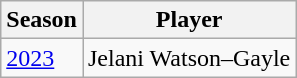<table class="wikitable">
<tr>
<th>Season</th>
<th>Player</th>
</tr>
<tr>
<td><a href='#'>2023</a></td>
<td>Jelani Watson–Gayle</td>
</tr>
</table>
